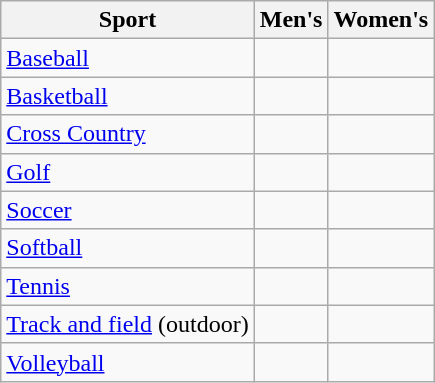<table class="wikitable" style=>
<tr>
<th>Sport</th>
<th>Men's</th>
<th>Women's</th>
</tr>
<tr>
<td><a href='#'>Baseball</a></td>
<td></td>
<td></td>
</tr>
<tr>
<td><a href='#'>Basketball</a></td>
<td></td>
<td></td>
</tr>
<tr>
<td><a href='#'>Cross Country</a></td>
<td></td>
<td></td>
</tr>
<tr>
<td><a href='#'>Golf</a></td>
<td></td>
<td></td>
</tr>
<tr>
<td><a href='#'>Soccer</a></td>
<td></td>
<td></td>
</tr>
<tr>
<td><a href='#'>Softball</a></td>
<td></td>
<td></td>
</tr>
<tr>
<td><a href='#'>Tennis</a></td>
<td></td>
<td></td>
</tr>
<tr>
<td><a href='#'>Track and field</a> (outdoor)</td>
<td></td>
<td></td>
</tr>
<tr>
<td><a href='#'>Volleyball</a></td>
<td></td>
<td></td>
</tr>
</table>
